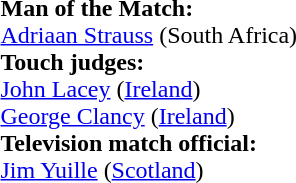<table style="width:50%">
<tr>
<td><br><strong>Man of the Match:</strong>
<br><a href='#'>Adriaan Strauss</a> (South Africa)<br><strong>Touch judges:</strong>
<br><a href='#'>John Lacey</a> (<a href='#'>Ireland</a>)
<br><a href='#'>George Clancy</a> (<a href='#'>Ireland</a>)
<br><strong>Television match official:</strong>
<br><a href='#'>Jim Yuille</a> (<a href='#'>Scotland</a>)</td>
</tr>
</table>
